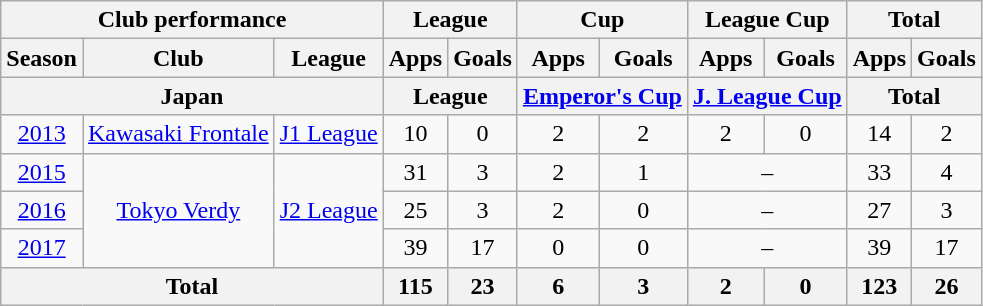<table class="wikitable" style="text-align:center;">
<tr>
<th colspan=3>Club performance</th>
<th colspan=2>League</th>
<th colspan=2>Cup</th>
<th colspan=2>League Cup</th>
<th colspan=2>Total</th>
</tr>
<tr>
<th>Season</th>
<th>Club</th>
<th>League</th>
<th>Apps</th>
<th>Goals</th>
<th>Apps</th>
<th>Goals</th>
<th>Apps</th>
<th>Goals</th>
<th>Apps</th>
<th>Goals</th>
</tr>
<tr>
<th colspan=3>Japan</th>
<th colspan=2>League</th>
<th colspan=2><a href='#'>Emperor's Cup</a></th>
<th colspan=2><a href='#'>J. League Cup</a></th>
<th colspan=2>Total</th>
</tr>
<tr>
<td><a href='#'>2013</a></td>
<td><a href='#'>Kawasaki Frontale</a></td>
<td><a href='#'>J1 League</a></td>
<td>10</td>
<td>0</td>
<td>2</td>
<td>2</td>
<td>2</td>
<td>0</td>
<td>14</td>
<td>2</td>
</tr>
<tr>
<td><a href='#'>2015</a></td>
<td rowspan="3"><a href='#'>Tokyo Verdy</a></td>
<td rowspan="3"><a href='#'>J2 League</a></td>
<td>31</td>
<td>3</td>
<td>2</td>
<td>1</td>
<td colspan="2">–</td>
<td>33</td>
<td>4</td>
</tr>
<tr>
<td><a href='#'>2016</a></td>
<td>25</td>
<td>3</td>
<td>2</td>
<td>0</td>
<td colspan="2">–</td>
<td>27</td>
<td>3</td>
</tr>
<tr>
<td><a href='#'>2017</a></td>
<td>39</td>
<td>17</td>
<td>0</td>
<td>0</td>
<td colspan="2">–</td>
<td>39</td>
<td>17</td>
</tr>
<tr>
<th colspan=3>Total</th>
<th>115</th>
<th>23</th>
<th>6</th>
<th>3</th>
<th>2</th>
<th>0</th>
<th>123</th>
<th>26</th>
</tr>
</table>
